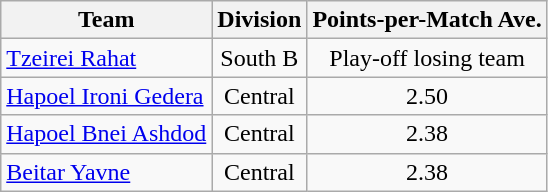<table class="wikitable" style="text-align:center">
<tr>
<th>Team</th>
<th>Division</th>
<th>Points-per-Match Ave.</th>
</tr>
<tr>
<td align=left><a href='#'>Tzeirei Rahat</a></td>
<td>South B</td>
<td>Play-off losing team</td>
</tr>
<tr>
<td align=left><a href='#'>Hapoel Ironi Gedera</a></td>
<td>Central</td>
<td>2.50</td>
</tr>
<tr>
<td align=left><a href='#'>Hapoel Bnei Ashdod</a></td>
<td>Central</td>
<td>2.38</td>
</tr>
<tr>
<td align=left><a href='#'>Beitar Yavne</a></td>
<td>Central</td>
<td>2.38</td>
</tr>
</table>
